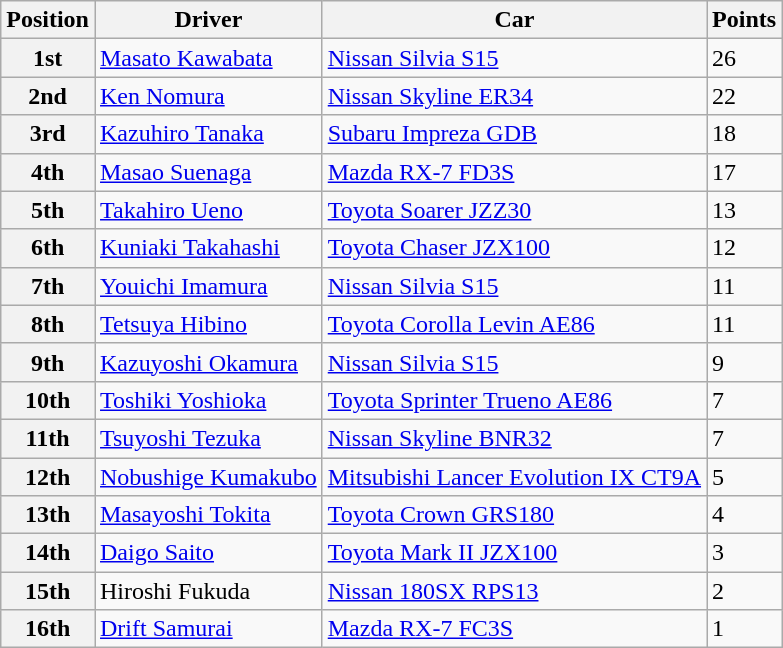<table class="wikitable">
<tr>
<th>Position</th>
<th>Driver</th>
<th>Car</th>
<th>Points</th>
</tr>
<tr>
<th>1st</th>
<td><a href='#'>Masato Kawabata</a></td>
<td><a href='#'>Nissan Silvia S15</a></td>
<td>26</td>
</tr>
<tr>
<th>2nd</th>
<td><a href='#'>Ken Nomura</a></td>
<td><a href='#'>Nissan Skyline ER34</a></td>
<td>22</td>
</tr>
<tr>
<th>3rd</th>
<td><a href='#'>Kazuhiro Tanaka</a></td>
<td><a href='#'>Subaru Impreza GDB</a></td>
<td>18</td>
</tr>
<tr>
<th>4th</th>
<td><a href='#'>Masao Suenaga</a></td>
<td><a href='#'>Mazda RX-7 FD3S</a></td>
<td>17</td>
</tr>
<tr>
<th>5th</th>
<td><a href='#'>Takahiro Ueno</a></td>
<td><a href='#'>Toyota Soarer JZZ30</a></td>
<td>13</td>
</tr>
<tr>
<th>6th</th>
<td><a href='#'>Kuniaki Takahashi</a></td>
<td><a href='#'>Toyota Chaser JZX100</a></td>
<td>12</td>
</tr>
<tr>
<th>7th</th>
<td><a href='#'>Youichi Imamura</a></td>
<td><a href='#'>Nissan Silvia S15</a></td>
<td>11</td>
</tr>
<tr>
<th>8th</th>
<td><a href='#'>Tetsuya Hibino</a></td>
<td><a href='#'>Toyota Corolla Levin AE86</a></td>
<td>11</td>
</tr>
<tr>
<th>9th</th>
<td><a href='#'>Kazuyoshi Okamura</a></td>
<td><a href='#'>Nissan Silvia S15</a></td>
<td>9</td>
</tr>
<tr>
<th>10th</th>
<td><a href='#'>Toshiki Yoshioka</a></td>
<td><a href='#'>Toyota Sprinter Trueno AE86</a></td>
<td>7</td>
</tr>
<tr>
<th>11th</th>
<td><a href='#'>Tsuyoshi Tezuka</a></td>
<td><a href='#'>Nissan Skyline BNR32</a></td>
<td>7</td>
</tr>
<tr>
<th>12th</th>
<td><a href='#'>Nobushige Kumakubo</a></td>
<td><a href='#'>Mitsubishi Lancer Evolution IX CT9A</a></td>
<td>5</td>
</tr>
<tr>
<th>13th</th>
<td><a href='#'>Masayoshi Tokita</a></td>
<td><a href='#'>Toyota Crown GRS180</a></td>
<td>4</td>
</tr>
<tr>
<th>14th</th>
<td><a href='#'>Daigo Saito</a></td>
<td><a href='#'>Toyota Mark II JZX100</a></td>
<td>3</td>
</tr>
<tr>
<th>15th</th>
<td>Hiroshi Fukuda</td>
<td><a href='#'>Nissan 180SX RPS13</a></td>
<td>2</td>
</tr>
<tr>
<th>16th</th>
<td><a href='#'>Drift Samurai</a></td>
<td><a href='#'>Mazda RX-7 FC3S</a></td>
<td>1</td>
</tr>
</table>
